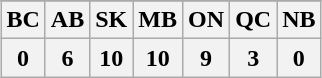<table class="wikitable" style="margin: 1em auto 1em auto;">
<tr>
</tr>
<tr>
<th>BC</th>
<th>AB</th>
<th>SK</th>
<th>MB</th>
<th>ON</th>
<th>QC</th>
<th>NB</th>
</tr>
<tr>
<th>0</th>
<th>6</th>
<th>10</th>
<th>10</th>
<th>9</th>
<th>3</th>
<th>0</th>
</tr>
</table>
